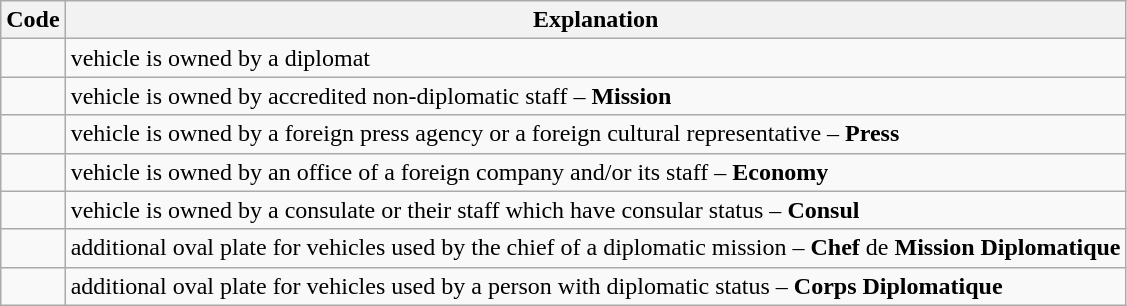<table class="wikitable">
<tr>
<th>Code</th>
<th>Explanation</th>
</tr>
<tr>
<td></td>
<td>vehicle is owned by a diplomat</td>
</tr>
<tr>
<td></td>
<td>vehicle is owned by accredited non-diplomatic staff – <strong>Mission</strong></td>
</tr>
<tr>
<td></td>
<td>vehicle is owned by a foreign press agency or a foreign cultural representative – <strong>Press</strong></td>
</tr>
<tr>
<td></td>
<td>vehicle is owned by an office of a foreign company and/or its staff – <strong>Economy</strong></td>
</tr>
<tr>
<td></td>
<td>vehicle is owned by a consulate or their staff which have consular status – <strong>Consul</strong></td>
</tr>
<tr>
<td></td>
<td>additional oval plate for vehicles used by the chief of a diplomatic mission – <strong>Chef</strong> de <strong>Mission Diplomatique</strong></td>
</tr>
<tr>
<td></td>
<td>additional oval plate for vehicles used by a person with diplomatic status – <strong>Corps Diplomatique</strong></td>
</tr>
</table>
